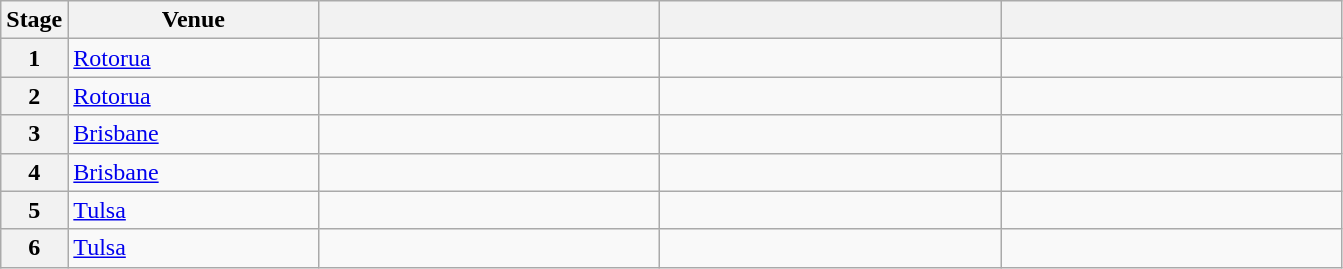<table class="wikitable">
<tr>
<th>Stage</th>
<th width=160>Venue</th>
<th width=220></th>
<th width=220></th>
<th width=220></th>
</tr>
<tr>
<th>1</th>
<td> <a href='#'>Rotorua</a></td>
<td></td>
<td></td>
<td></td>
</tr>
<tr>
<th>2</th>
<td> <a href='#'>Rotorua</a></td>
<td></td>
<td></td>
<td></td>
</tr>
<tr>
<th>3</th>
<td> <a href='#'>Brisbane</a></td>
<td></td>
<td></td>
<td></td>
</tr>
<tr>
<th>4</th>
<td> <a href='#'>Brisbane</a></td>
<td></td>
<td></td>
<td></td>
</tr>
<tr>
<th>5</th>
<td> <a href='#'>Tulsa</a></td>
<td></td>
<td></td>
<td></td>
</tr>
<tr>
<th>6</th>
<td> <a href='#'>Tulsa</a></td>
<td></td>
<td></td>
<td></td>
</tr>
</table>
